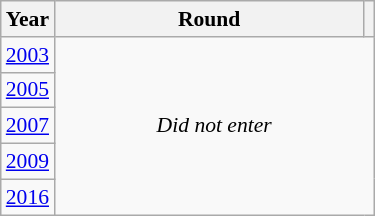<table class="wikitable" style="text-align: center; font-size:90%">
<tr>
<th>Year</th>
<th style="width:200px">Round</th>
<th></th>
</tr>
<tr>
<td><a href='#'>2003</a></td>
<td colspan="2" rowspan="5"><em>Did not enter</em></td>
</tr>
<tr>
<td><a href='#'>2005</a></td>
</tr>
<tr>
<td><a href='#'>2007</a></td>
</tr>
<tr>
<td><a href='#'>2009</a></td>
</tr>
<tr>
<td><a href='#'>2016</a></td>
</tr>
</table>
